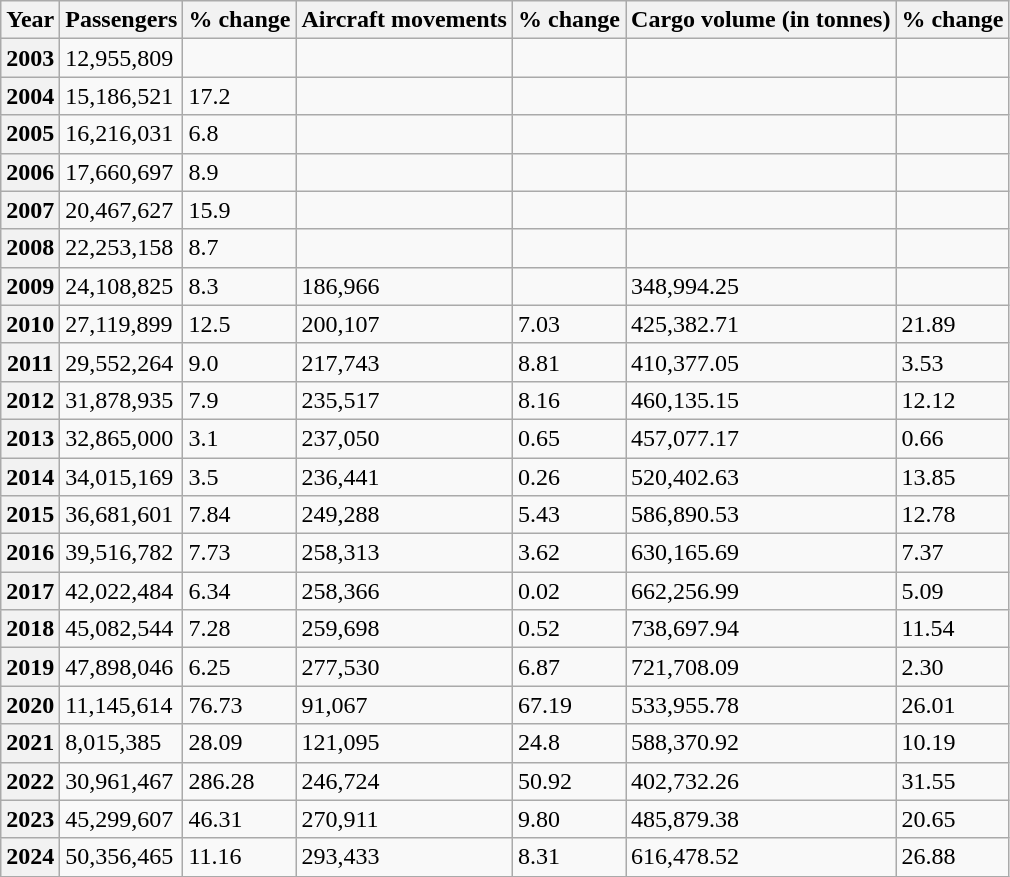<table class="wikitable sortable" style="padding:0.5em;">
<tr>
<th>Year</th>
<th>Passengers</th>
<th>% change</th>
<th>Aircraft movements</th>
<th>% change</th>
<th>Cargo volume (in tonnes)</th>
<th>% change</th>
</tr>
<tr>
<th>2003</th>
<td>12,955,809</td>
<td></td>
<td></td>
<td></td>
<td></td>
<td></td>
</tr>
<tr>
<th>2004</th>
<td>15,186,521</td>
<td> 17.2</td>
<td></td>
<td></td>
<td></td>
<td></td>
</tr>
<tr>
<th>2005</th>
<td>16,216,031</td>
<td> 6.8</td>
<td></td>
<td></td>
<td></td>
<td></td>
</tr>
<tr>
<th>2006</th>
<td>17,660,697</td>
<td> 8.9</td>
<td></td>
<td></td>
<td></td>
<td></td>
</tr>
<tr>
<th>2007</th>
<td>20,467,627</td>
<td> 15.9</td>
<td></td>
<td></td>
<td></td>
<td></td>
</tr>
<tr>
<th>2008</th>
<td>22,253,158</td>
<td> 8.7</td>
<td></td>
<td></td>
<td></td>
<td></td>
</tr>
<tr>
<th>2009</th>
<td>24,108,825</td>
<td> 8.3</td>
<td>186,966</td>
<td></td>
<td>348,994.25</td>
<td></td>
</tr>
<tr>
<th>2010</th>
<td>27,119,899</td>
<td> 12.5</td>
<td>200,107</td>
<td> 7.03</td>
<td>425,382.71</td>
<td> 21.89</td>
</tr>
<tr>
<th>2011</th>
<td>29,552,264</td>
<td> 9.0</td>
<td>217,743</td>
<td> 8.81</td>
<td>410,377.05</td>
<td> 3.53</td>
</tr>
<tr>
<th>2012</th>
<td>31,878,935</td>
<td> 7.9</td>
<td>235,517</td>
<td> 8.16</td>
<td>460,135.15</td>
<td> 12.12</td>
</tr>
<tr>
<th>2013</th>
<td>32,865,000</td>
<td> 3.1</td>
<td>237,050</td>
<td> 0.65</td>
<td>457,077.17</td>
<td> 0.66</td>
</tr>
<tr>
<th>2014</th>
<td>34,015,169</td>
<td> 3.5</td>
<td>236,441</td>
<td> 0.26</td>
<td>520,402.63</td>
<td> 13.85</td>
</tr>
<tr>
<th>2015</th>
<td>36,681,601</td>
<td> 7.84</td>
<td>249,288</td>
<td> 5.43</td>
<td>586,890.53</td>
<td> 12.78</td>
</tr>
<tr>
<th>2016</th>
<td>39,516,782</td>
<td> 7.73</td>
<td>258,313</td>
<td> 3.62</td>
<td>630,165.69</td>
<td> 7.37</td>
</tr>
<tr>
<th>2017</th>
<td>42,022,484</td>
<td> 6.34</td>
<td>258,366</td>
<td> 0.02</td>
<td>662,256.99</td>
<td> 5.09</td>
</tr>
<tr>
<th>2018</th>
<td>45,082,544</td>
<td> 7.28</td>
<td>259,698</td>
<td> 0.52</td>
<td>738,697.94</td>
<td> 11.54</td>
</tr>
<tr>
<th>2019</th>
<td>47,898,046</td>
<td> 6.25</td>
<td>277,530</td>
<td> 6.87</td>
<td>721,708.09</td>
<td> 2.30</td>
</tr>
<tr>
<th>2020</th>
<td>11,145,614</td>
<td> 76.73</td>
<td>91,067</td>
<td> 67.19</td>
<td>533,955.78</td>
<td> 26.01</td>
</tr>
<tr>
<th>2021</th>
<td>8,015,385</td>
<td> 28.09</td>
<td>121,095</td>
<td> 24.8</td>
<td>588,370.92</td>
<td> 10.19</td>
</tr>
<tr>
<th>2022</th>
<td>30,961,467</td>
<td> 286.28</td>
<td>246,724</td>
<td> 50.92</td>
<td>402,732.26</td>
<td> 31.55</td>
</tr>
<tr>
<th>2023</th>
<td>45,299,607</td>
<td> 46.31</td>
<td>270,911</td>
<td> 9.80</td>
<td>485,879.38</td>
<td> 20.65</td>
</tr>
<tr>
<th>2024</th>
<td>50,356,465</td>
<td> 11.16</td>
<td>293,433</td>
<td> 8.31</td>
<td>616,478.52</td>
<td> 26.88</td>
</tr>
</table>
